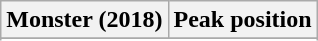<table class="wikitable sortable plainrowheaders" style="text-align:center;">
<tr>
<th scope="col">Monster (2018)</th>
<th scope="col">Peak position</th>
</tr>
<tr>
</tr>
<tr>
</tr>
<tr>
</tr>
</table>
